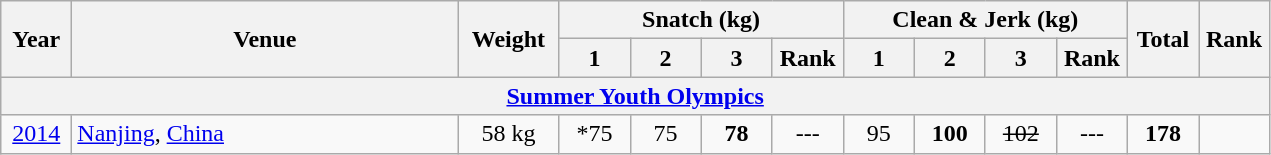<table class = "wikitable" style="text-align:center;">
<tr>
<th rowspan=2 width=40>Year</th>
<th rowspan=2 width=250>Venue</th>
<th rowspan=2 width=60>Weight</th>
<th colspan=4>Snatch (kg)</th>
<th colspan=4>Clean & Jerk (kg)</th>
<th rowspan=2 width=40>Total</th>
<th rowspan=2 width=40>Rank</th>
</tr>
<tr>
<th width=40>1</th>
<th width=40>2</th>
<th width=40>3</th>
<th width=40>Rank</th>
<th width=40>1</th>
<th width=40>2</th>
<th width=40>3</th>
<th width=40>Rank</th>
</tr>
<tr>
<th colspan=13><a href='#'>Summer Youth Olympics</a></th>
</tr>
<tr>
<td><a href='#'>2014</a></td>
<td align=left> <a href='#'>Nanjing</a>, <a href='#'>China</a></td>
<td>58 kg</td>
<td>*75</td>
<td>75</td>
<td><strong>78</strong></td>
<td>---</td>
<td>95</td>
<td><strong>100</strong></td>
<td><s>102</s></td>
<td>---</td>
<td><strong>178</strong></td>
<td></td>
</tr>
</table>
